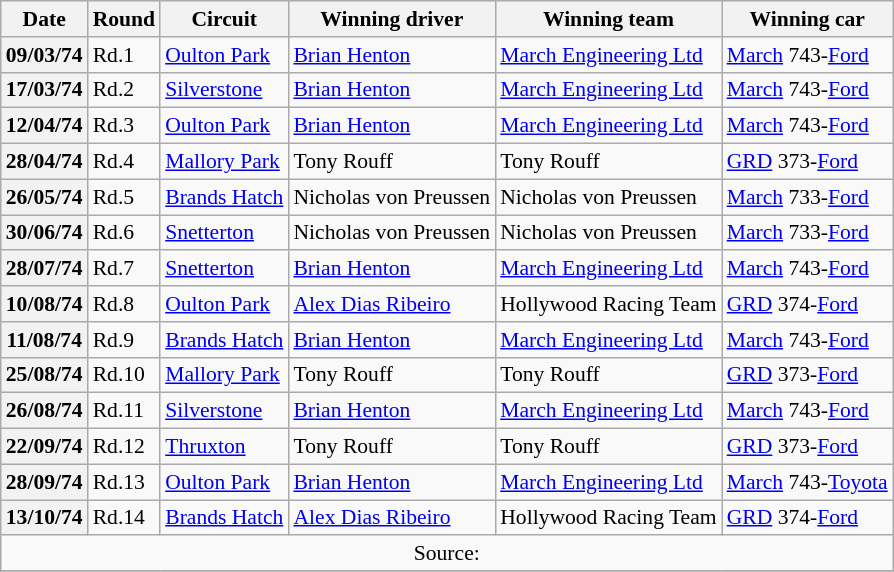<table class="wikitable" style="font-size: 90%;">
<tr>
<th>Date</th>
<th>Round</th>
<th>Circuit</th>
<th>Winning driver</th>
<th>Winning team</th>
<th>Winning car</th>
</tr>
<tr>
<th>09/03/74</th>
<td>Rd.1</td>
<td> <a href='#'>Oulton Park</a></td>
<td> <a href='#'>Brian Henton</a></td>
<td><a href='#'>March Engineering Ltd</a></td>
<td><a href='#'>March</a> 743-<a href='#'>Ford</a></td>
</tr>
<tr>
<th>17/03/74</th>
<td>Rd.2</td>
<td> <a href='#'>Silverstone</a></td>
<td> <a href='#'>Brian Henton</a></td>
<td><a href='#'>March Engineering Ltd</a></td>
<td><a href='#'>March</a> 743-<a href='#'>Ford</a></td>
</tr>
<tr>
<th>12/04/74</th>
<td>Rd.3</td>
<td> <a href='#'>Oulton Park</a></td>
<td> <a href='#'>Brian Henton</a></td>
<td><a href='#'>March Engineering Ltd</a></td>
<td><a href='#'>March</a> 743-<a href='#'>Ford</a></td>
</tr>
<tr>
<th>28/04/74</th>
<td>Rd.4</td>
<td> <a href='#'>Mallory Park</a></td>
<td> Tony Rouff</td>
<td>Tony Rouff</td>
<td><a href='#'>GRD</a> 373-<a href='#'>Ford</a></td>
</tr>
<tr>
<th>26/05/74</th>
<td>Rd.5</td>
<td> <a href='#'>Brands Hatch</a></td>
<td> Nicholas von Preussen</td>
<td>Nicholas von Preussen</td>
<td><a href='#'>March</a> 733-<a href='#'>Ford</a></td>
</tr>
<tr>
<th>30/06/74</th>
<td>Rd.6</td>
<td> <a href='#'>Snetterton</a></td>
<td> Nicholas von Preussen</td>
<td>Nicholas von Preussen</td>
<td><a href='#'>March</a> 733-<a href='#'>Ford</a></td>
</tr>
<tr>
<th>28/07/74</th>
<td>Rd.7</td>
<td> <a href='#'>Snetterton</a></td>
<td> <a href='#'>Brian Henton</a></td>
<td><a href='#'>March Engineering Ltd</a></td>
<td><a href='#'>March</a> 743-<a href='#'>Ford</a></td>
</tr>
<tr>
<th>10/08/74</th>
<td>Rd.8</td>
<td> <a href='#'>Oulton Park</a></td>
<td> <a href='#'>Alex Dias Ribeiro</a></td>
<td>Hollywood Racing Team</td>
<td><a href='#'>GRD</a> 374-<a href='#'>Ford</a></td>
</tr>
<tr>
<th>11/08/74</th>
<td>Rd.9</td>
<td> <a href='#'>Brands Hatch</a></td>
<td> <a href='#'>Brian Henton</a></td>
<td><a href='#'>March Engineering Ltd</a></td>
<td><a href='#'>March</a> 743-<a href='#'>Ford</a></td>
</tr>
<tr>
<th>25/08/74</th>
<td>Rd.10</td>
<td> <a href='#'>Mallory Park</a></td>
<td> Tony Rouff</td>
<td>Tony Rouff</td>
<td><a href='#'>GRD</a> 373-<a href='#'>Ford</a></td>
</tr>
<tr>
<th>26/08/74</th>
<td>Rd.11</td>
<td> <a href='#'>Silverstone</a></td>
<td> <a href='#'>Brian Henton</a></td>
<td><a href='#'>March Engineering Ltd</a></td>
<td><a href='#'>March</a> 743-<a href='#'>Ford</a></td>
</tr>
<tr>
<th>22/09/74</th>
<td>Rd.12</td>
<td> <a href='#'>Thruxton</a></td>
<td> Tony Rouff</td>
<td>Tony Rouff</td>
<td><a href='#'>GRD</a> 373-<a href='#'>Ford</a></td>
</tr>
<tr>
<th>28/09/74</th>
<td>Rd.13</td>
<td> <a href='#'>Oulton Park</a></td>
<td> <a href='#'>Brian Henton</a></td>
<td><a href='#'>March Engineering Ltd</a></td>
<td><a href='#'>March</a> 743-<a href='#'>Toyota</a></td>
</tr>
<tr>
<th>13/10/74</th>
<td>Rd.14</td>
<td> <a href='#'>Brands Hatch</a></td>
<td> <a href='#'>Alex Dias Ribeiro</a></td>
<td>Hollywood Racing Team</td>
<td><a href='#'>GRD</a> 374-<a href='#'>Ford</a></td>
</tr>
<tr>
<td colspan=6 align=center>Source:</td>
</tr>
<tr>
</tr>
</table>
